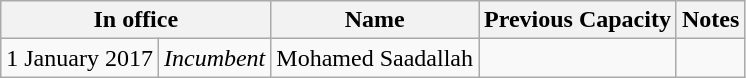<table class="wikitable">
<tr>
<th colspan="2">In office</th>
<th>Name</th>
<th>Previous Capacity</th>
<th>Notes</th>
</tr>
<tr>
<td>1 January 2017</td>
<td><em>Incumbent</em></td>
<td>Mohamed Saadallah</td>
<td></td>
<td></td>
</tr>
</table>
